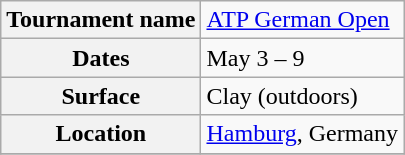<table class="wikitable">
<tr>
<th>Tournament name</th>
<td><a href='#'>ATP German Open</a></td>
</tr>
<tr>
<th>Dates</th>
<td>May 3 – 9</td>
</tr>
<tr>
<th>Surface</th>
<td>Clay (outdoors)</td>
</tr>
<tr>
<th>Location</th>
<td><a href='#'>Hamburg</a>, Germany</td>
</tr>
<tr>
</tr>
</table>
